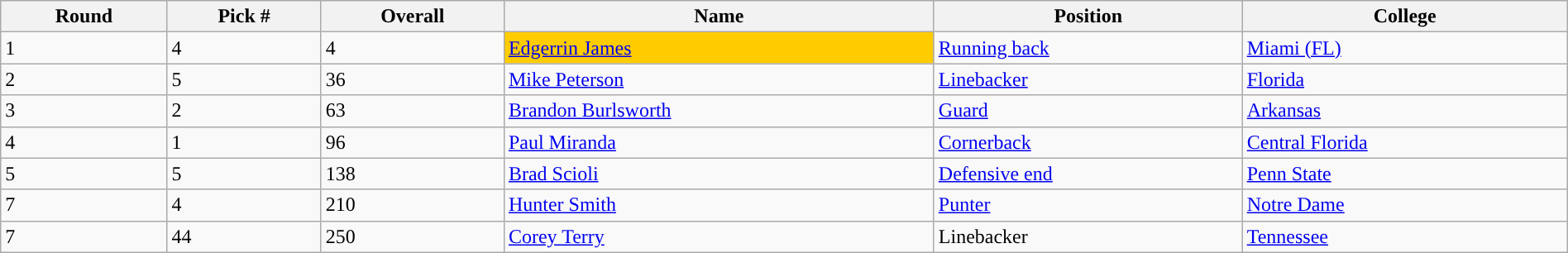<table class="wikitable sortable sortable" style="width: 100%">
<tr>
<th>Round</th>
<th>Pick #</th>
<th>Overall</th>
<th>Name</th>
<th>Position</th>
<th>College</th>
</tr>
<tr>
<td>1</td>
<td>4</td>
<td>4</td>
<td style="background-color:#FFCC00;"><a href='#'>Edgerrin James</a></td>
<td><a href='#'>Running back</a></td>
<td><a href='#'>Miami (FL)</a></td>
</tr>
<tr>
<td>2</td>
<td>5</td>
<td>36</td>
<td><a href='#'>Mike Peterson</a></td>
<td><a href='#'>Linebacker</a></td>
<td><a href='#'>Florida</a></td>
</tr>
<tr>
<td>3</td>
<td>2</td>
<td>63</td>
<td><a href='#'>Brandon Burlsworth</a></td>
<td><a href='#'>Guard</a></td>
<td><a href='#'>Arkansas</a></td>
</tr>
<tr>
<td>4</td>
<td>1</td>
<td>96</td>
<td><a href='#'>Paul Miranda</a></td>
<td><a href='#'>Cornerback</a></td>
<td><a href='#'>Central Florida</a></td>
</tr>
<tr>
<td>5</td>
<td>5</td>
<td>138</td>
<td><a href='#'>Brad Scioli</a></td>
<td><a href='#'>Defensive end</a></td>
<td><a href='#'>Penn State</a></td>
</tr>
<tr>
<td>7</td>
<td>4</td>
<td>210</td>
<td><a href='#'>Hunter Smith</a></td>
<td><a href='#'>Punter</a></td>
<td><a href='#'>Notre Dame</a></td>
</tr>
<tr>
<td>7</td>
<td>44</td>
<td>250</td>
<td><a href='#'>Corey Terry</a></td>
<td>Linebacker</td>
<td><a href='#'>Tennessee</a></td>
</tr>
</table>
